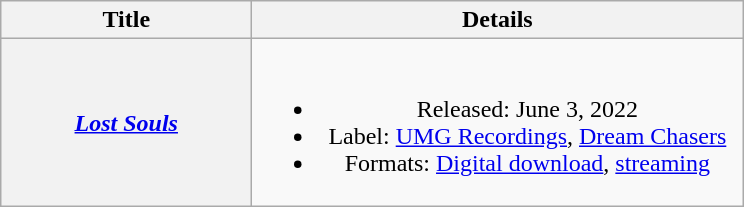<table class="wikitable plainrowheaders" style="text-align:center">
<tr>
<th scope="col" style="width:10em">Title</th>
<th scope="col" style="width:20em">Details</th>
</tr>
<tr>
<th scope="row"><em><a href='#'>Lost Souls</a></em></th>
<td><br><ul><li>Released: June 3, 2022</li><li>Label: <a href='#'>UMG Recordings</a>, <a href='#'>Dream Chasers</a></li><li>Formats: <a href='#'>Digital download</a>, <a href='#'>streaming</a></li></ul></td>
</tr>
</table>
